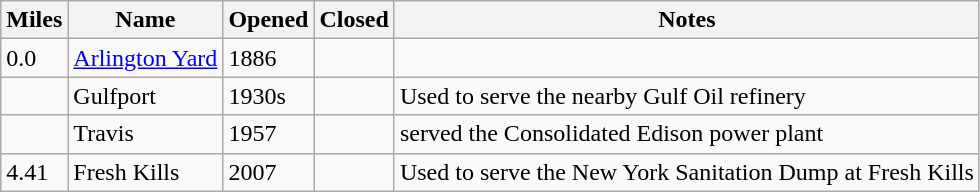<table class="wikitable">
<tr>
<th>Miles</th>
<th>Name</th>
<th>Opened</th>
<th>Closed</th>
<th>Notes</th>
</tr>
<tr>
<td>0.0</td>
<td><a href='#'>Arlington Yard</a></td>
<td>1886</td>
<td></td>
<td></td>
</tr>
<tr>
<td></td>
<td>Gulfport</td>
<td>1930s</td>
<td></td>
<td>Used to serve the nearby Gulf Oil refinery</td>
</tr>
<tr>
<td></td>
<td>Travis</td>
<td>1957</td>
<td></td>
<td>served the Consolidated Edison power plant</td>
</tr>
<tr>
<td>4.41</td>
<td>Fresh Kills</td>
<td>2007</td>
<td></td>
<td>Used to serve the New York Sanitation Dump at Fresh Kills</td>
</tr>
</table>
